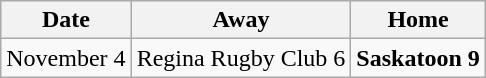<table class="wikitable">
<tr>
<th>Date</th>
<th>Away</th>
<th>Home</th>
</tr>
<tr>
<td>November 4</td>
<td>Regina Rugby Club 6</td>
<td><strong>Saskatoon 9</strong></td>
</tr>
</table>
